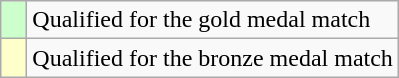<table class=wikitable>
<tr>
<td width=10px bgcolor="#ccffcc"></td>
<td>Qualified for the gold medal match</td>
</tr>
<tr>
<td width=10px bgcolor="#ffffcc"></td>
<td>Qualified for the bronze medal match</td>
</tr>
</table>
